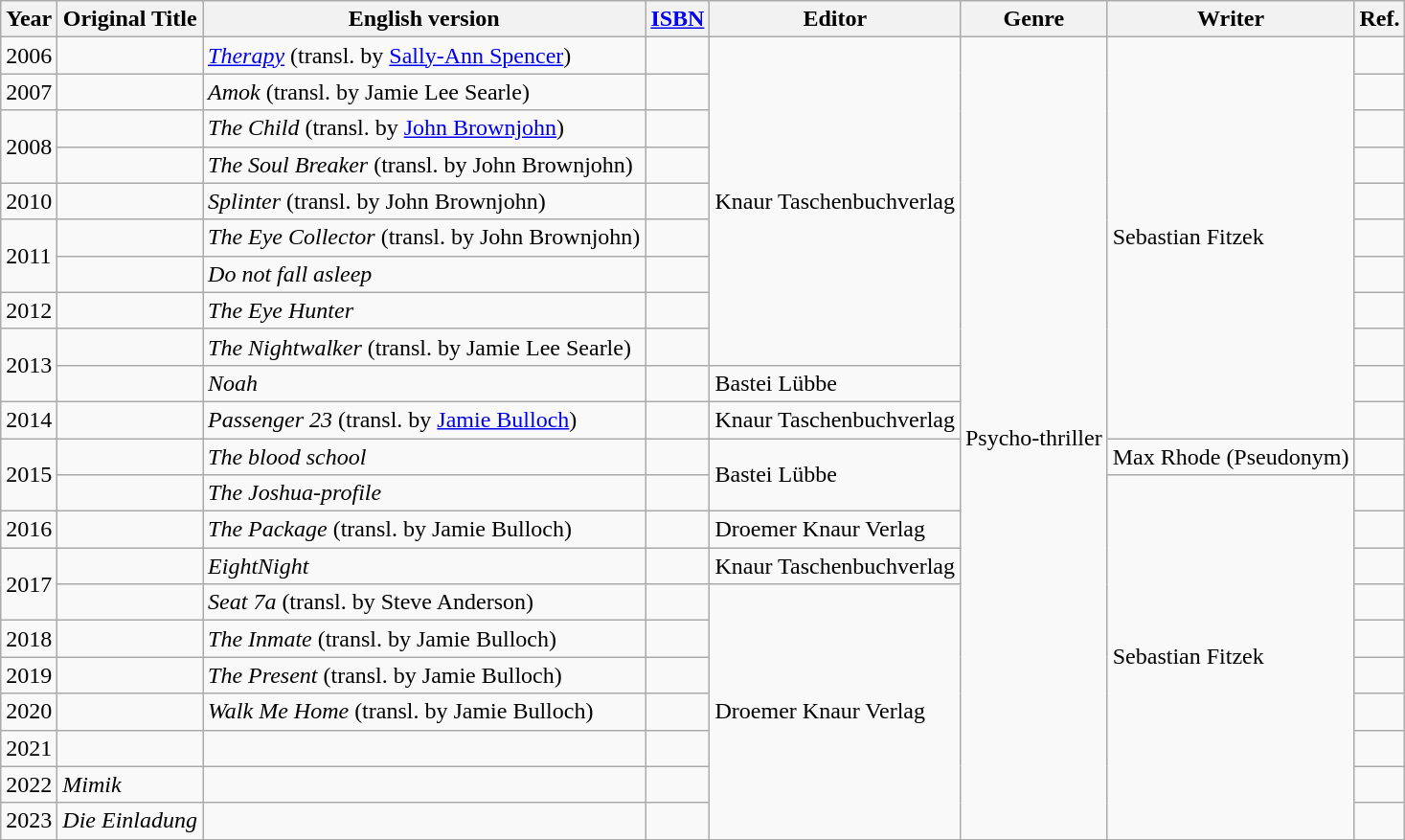<table class="wikitable">
<tr>
<th>Year</th>
<th>Original Title</th>
<th>English version</th>
<th><a href='#'>ISBN</a></th>
<th>Editor</th>
<th>Genre</th>
<th>Writer</th>
<th>Ref.</th>
</tr>
<tr>
<td rowspan="1">2006</td>
<td></td>
<td><a href='#'><em>Therapy</em></a> (transl. by <a href='#'>Sally-Ann Spencer</a>)</td>
<td></td>
<td rowspan="9">Knaur Taschenbuchverlag</td>
<td rowspan="22">Psycho-thriller</td>
<td rowspan="11">Sebastian Fitzek</td>
<td></td>
</tr>
<tr>
<td rowspan="1">2007</td>
<td></td>
<td><em>Amok</em> (transl. by Jamie Lee Searle)</td>
<td></td>
<td></td>
</tr>
<tr>
<td rowspan="2">2008</td>
<td></td>
<td><em>The Child</em> (transl. by <a href='#'>John Brownjohn</a>)</td>
<td></td>
<td></td>
</tr>
<tr>
<td></td>
<td><em>The Soul Breaker</em> (transl. by John Brownjohn)</td>
<td></td>
<td></td>
</tr>
<tr>
<td>2010</td>
<td></td>
<td><em>Splinter</em> (transl. by John Brownjohn)</td>
<td></td>
<td></td>
</tr>
<tr>
<td rowspan="2">2011</td>
<td></td>
<td><em>The Eye Collector</em> (transl. by John Brownjohn)</td>
<td></td>
<td></td>
</tr>
<tr>
<td></td>
<td><em>Do not fall asleep</em></td>
<td></td>
<td></td>
</tr>
<tr>
<td>2012</td>
<td></td>
<td><em>The Eye Hunter</em></td>
<td></td>
<td></td>
</tr>
<tr>
<td rowspan="2">2013</td>
<td></td>
<td><em>The Nightwalker</em> (transl. by Jamie Lee Searle)</td>
<td></td>
<td></td>
</tr>
<tr>
<td></td>
<td><em>Noah</em></td>
<td></td>
<td>Bastei Lübbe</td>
<td></td>
</tr>
<tr>
<td>2014</td>
<td></td>
<td><em>Passenger 23</em> (transl. by <a href='#'>Jamie Bulloch</a>)</td>
<td></td>
<td>Knaur Taschenbuchverlag</td>
<td></td>
</tr>
<tr>
<td rowspan="2">2015</td>
<td></td>
<td><em>The blood school</em></td>
<td></td>
<td rowspan="2">Bastei Lübbe</td>
<td>Max Rhode (Pseudonym)</td>
<td></td>
</tr>
<tr>
<td></td>
<td><em>The Joshua-profile</em></td>
<td></td>
<td rowspan="10">Sebastian Fitzek</td>
<td></td>
</tr>
<tr>
<td>2016</td>
<td></td>
<td><em>The Package</em> (transl. by Jamie Bulloch)</td>
<td></td>
<td>Droemer Knaur Verlag</td>
<td></td>
</tr>
<tr>
<td rowspan="2">2017</td>
<td></td>
<td><em>EightNight</em></td>
<td></td>
<td>Knaur Taschenbuchverlag</td>
<td></td>
</tr>
<tr>
<td></td>
<td><em>Seat 7a</em> (transl. by Steve Anderson)</td>
<td></td>
<td rowspan="7">Droemer Knaur Verlag</td>
<td></td>
</tr>
<tr>
<td>2018</td>
<td></td>
<td><em>The Inmate</em> (transl. by Jamie Bulloch)</td>
<td></td>
<td></td>
</tr>
<tr>
<td>2019</td>
<td></td>
<td><em>The Present</em> (transl. by Jamie Bulloch)</td>
<td></td>
<td></td>
</tr>
<tr>
<td>2020</td>
<td></td>
<td><em>Walk Me Home</em> (transl. by Jamie Bulloch)</td>
<td></td>
<td></td>
</tr>
<tr>
<td>2021</td>
<td></td>
<td></td>
<td></td>
<td></td>
</tr>
<tr>
<td>2022</td>
<td><em>Mimik</em></td>
<td></td>
<td></td>
<td></td>
</tr>
<tr>
<td>2023</td>
<td><em>Die Einladung</em></td>
<td></td>
<td></td>
<td></td>
</tr>
</table>
